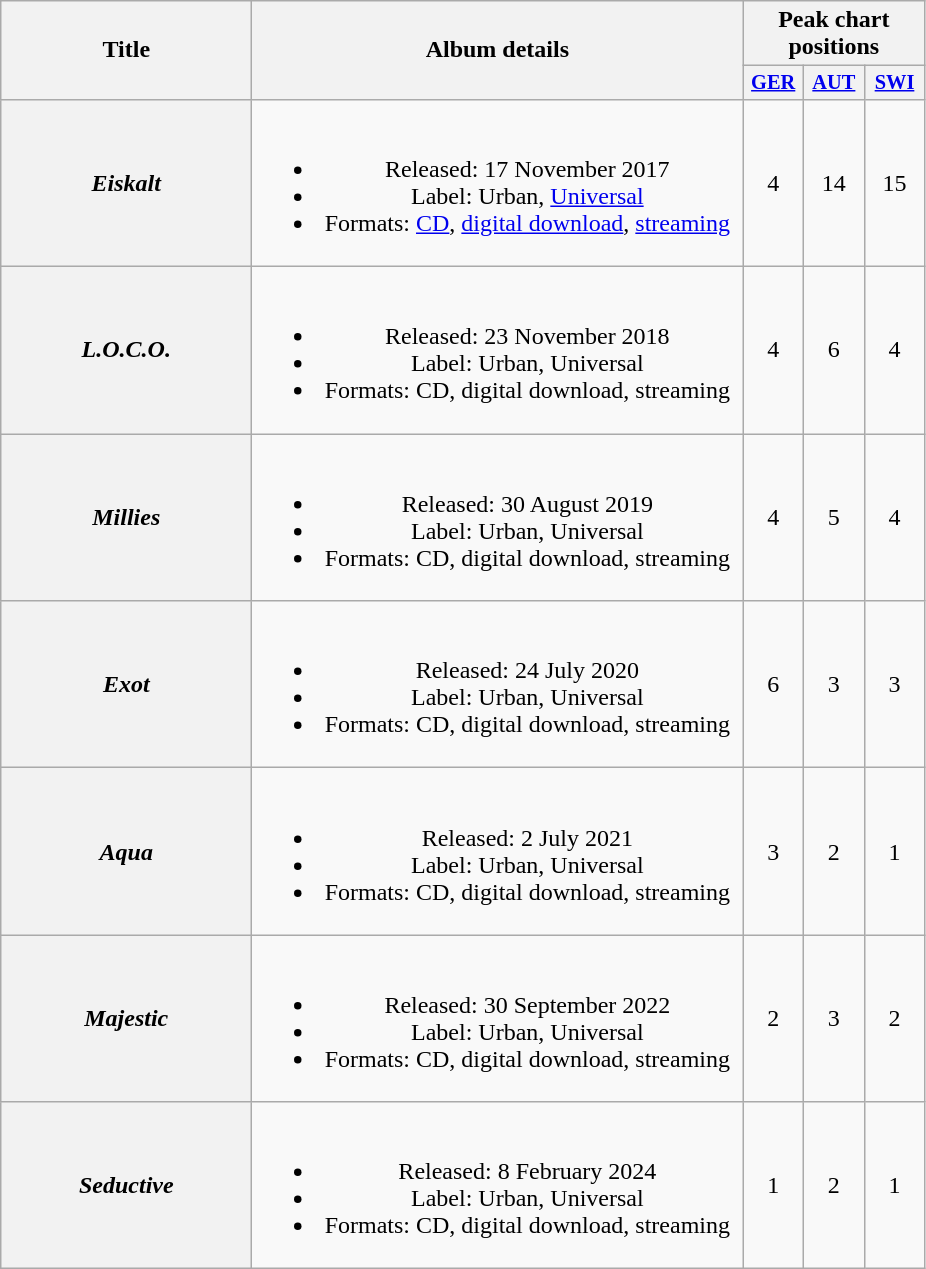<table class="wikitable plainrowheaders" style="text-align:center;">
<tr>
<th scope="col" rowspan="2" style="width:10em;">Title</th>
<th scope="col" rowspan="2" style="width:20em;">Album details</th>
<th scope="col" colspan="3">Peak chart positions</th>
</tr>
<tr>
<th style="width:2.5em; font-size:85%"><a href='#'>GER</a><br></th>
<th style="width:2.5em; font-size:85%"><a href='#'>AUT</a><br></th>
<th style="width:2.5em; font-size:85%"><a href='#'>SWI</a><br></th>
</tr>
<tr>
<th scope="row"><em>Eiskalt</em></th>
<td><br><ul><li>Released: 17 November 2017</li><li>Label: Urban, <a href='#'>Universal</a></li><li>Formats: <a href='#'>CD</a>, <a href='#'>digital download</a>, <a href='#'>streaming</a></li></ul></td>
<td>4</td>
<td>14</td>
<td>15</td>
</tr>
<tr>
<th scope="row"><em>L.O.C.O.</em></th>
<td><br><ul><li>Released: 23 November 2018</li><li>Label: Urban, Universal</li><li>Formats: CD, digital download, streaming</li></ul></td>
<td>4</td>
<td>6</td>
<td>4</td>
</tr>
<tr>
<th scope="row"><em>Millies</em></th>
<td><br><ul><li>Released: 30 August 2019</li><li>Label: Urban, Universal</li><li>Formats: CD, digital download, streaming</li></ul></td>
<td>4</td>
<td>5</td>
<td>4</td>
</tr>
<tr>
<th scope="row"><em>Exot</em></th>
<td><br><ul><li>Released: 24 July 2020</li><li>Label: Urban, Universal</li><li>Formats: CD, digital download, streaming</li></ul></td>
<td>6</td>
<td>3</td>
<td>3</td>
</tr>
<tr>
<th scope="row"><em>Aqua</em></th>
<td><br><ul><li>Released: 2 July 2021</li><li>Label: Urban, Universal</li><li>Formats: CD, digital download, streaming</li></ul></td>
<td>3</td>
<td>2</td>
<td>1</td>
</tr>
<tr>
<th scope="row"><em>Majestic</em></th>
<td><br><ul><li>Released: 30 September 2022</li><li>Label: Urban, Universal</li><li>Formats: CD, digital download, streaming</li></ul></td>
<td>2</td>
<td>3</td>
<td>2</td>
</tr>
<tr>
<th scope="row"><em>Seductive</em></th>
<td><br><ul><li>Released: 8 February 2024</li><li>Label: Urban, Universal</li><li>Formats: CD, digital download, streaming</li></ul></td>
<td>1</td>
<td>2</td>
<td>1</td>
</tr>
</table>
